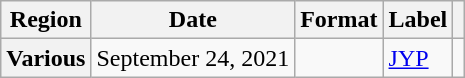<table class="wikitable plainrowheaders">
<tr>
<th scope="col">Region</th>
<th scope="col">Date</th>
<th scope="col">Format</th>
<th scope="col">Label</th>
<th scope="col"></th>
</tr>
<tr>
<th scope="row">Various</th>
<td>September 24, 2021</td>
<td></td>
<td><a href='#'>JYP</a></td>
<td style="text-align:center"></td>
</tr>
</table>
